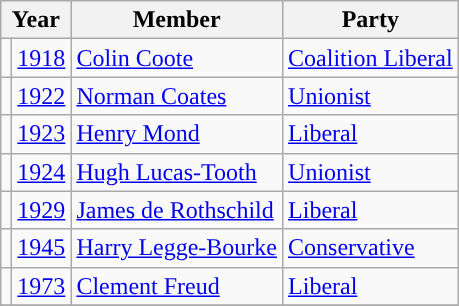<table class="wikitable">
<tr>
<th colspan="2">Year</th>
<th>Member</th>
<th>Party</th>
</tr>
<tr>
<td style="color:inherit;background-color: "></td>
<td><a href='#'>1918</a></td>
<td><a href='#'>Colin Coote</a></td>
<td><a href='#'>Coalition Liberal</a></td>
</tr>
<tr>
<td style="color:inherit;background-color: "></td>
<td><a href='#'>1922</a></td>
<td><a href='#'>Norman Coates</a></td>
<td><a href='#'>Unionist</a></td>
</tr>
<tr>
<td style="color:inherit;background-color: "></td>
<td><a href='#'>1923</a></td>
<td><a href='#'>Henry Mond</a></td>
<td><a href='#'>Liberal</a></td>
</tr>
<tr>
<td style="color:inherit;background-color: "></td>
<td><a href='#'>1924</a></td>
<td><a href='#'>Hugh Lucas-Tooth</a></td>
<td><a href='#'>Unionist</a></td>
</tr>
<tr>
<td style="color:inherit;background-color: "></td>
<td><a href='#'>1929</a></td>
<td><a href='#'>James de Rothschild</a></td>
<td><a href='#'>Liberal</a></td>
</tr>
<tr>
<td style="color:inherit;background-color: "></td>
<td><a href='#'>1945</a></td>
<td><a href='#'>Harry Legge-Bourke</a></td>
<td><a href='#'>Conservative</a></td>
</tr>
<tr>
<td style="color:inherit;background-color: "></td>
<td><a href='#'>1973</a></td>
<td><a href='#'>Clement Freud</a></td>
<td><a href='#'>Liberal</a></td>
</tr>
<tr>
</tr>
</table>
